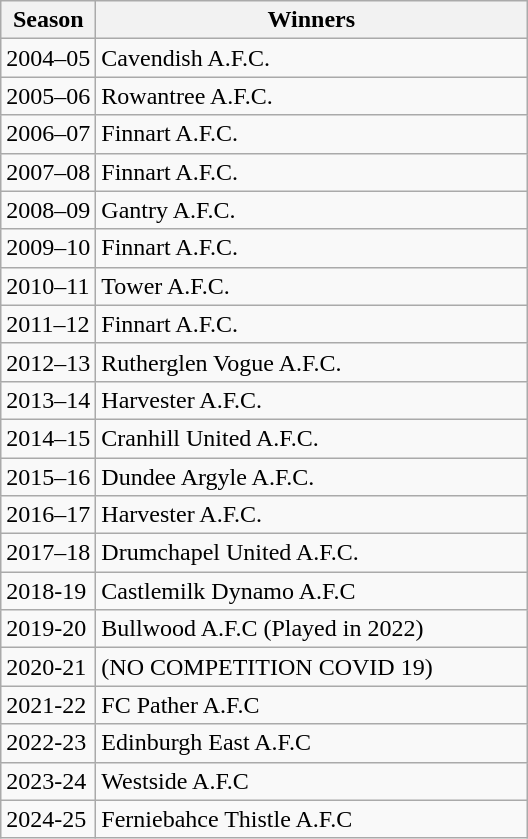<table class="wikitable">
<tr>
<th>Season</th>
<th width=280>Winners</th>
</tr>
<tr>
<td>2004–05</td>
<td>Cavendish A.F.C.</td>
</tr>
<tr>
<td>2005–06</td>
<td>Rowantree A.F.C.</td>
</tr>
<tr>
<td>2006–07</td>
<td>Finnart A.F.C.</td>
</tr>
<tr>
<td>2007–08</td>
<td>Finnart A.F.C.</td>
</tr>
<tr>
<td>2008–09</td>
<td>Gantry A.F.C.</td>
</tr>
<tr>
<td>2009–10</td>
<td>Finnart A.F.C.</td>
</tr>
<tr>
<td>2010–11</td>
<td>Tower A.F.C.</td>
</tr>
<tr>
<td>2011–12</td>
<td>Finnart A.F.C.</td>
</tr>
<tr>
<td>2012–13</td>
<td>Rutherglen Vogue A.F.C.</td>
</tr>
<tr>
<td>2013–14</td>
<td>Harvester A.F.C.</td>
</tr>
<tr>
<td>2014–15</td>
<td>Cranhill United A.F.C.</td>
</tr>
<tr>
<td>2015–16</td>
<td>Dundee Argyle A.F.C.</td>
</tr>
<tr>
<td>2016–17</td>
<td>Harvester A.F.C.</td>
</tr>
<tr>
<td>2017–18</td>
<td>Drumchapel United A.F.C.</td>
</tr>
<tr>
<td>2018-19</td>
<td>Castlemilk Dynamo A.F.C</td>
</tr>
<tr>
<td>2019-20</td>
<td>Bullwood A.F.C (Played in 2022)</td>
</tr>
<tr>
<td>2020-21</td>
<td>(NO COMPETITION COVID 19)</td>
</tr>
<tr>
<td>2021-22</td>
<td>FC Pather A.F.C</td>
</tr>
<tr>
<td>2022-23</td>
<td>Edinburgh East A.F.C</td>
</tr>
<tr>
<td>2023-24</td>
<td>Westside A.F.C</td>
</tr>
<tr>
<td>2024-25</td>
<td>Ferniebahce Thistle A.F.C</td>
</tr>
</table>
